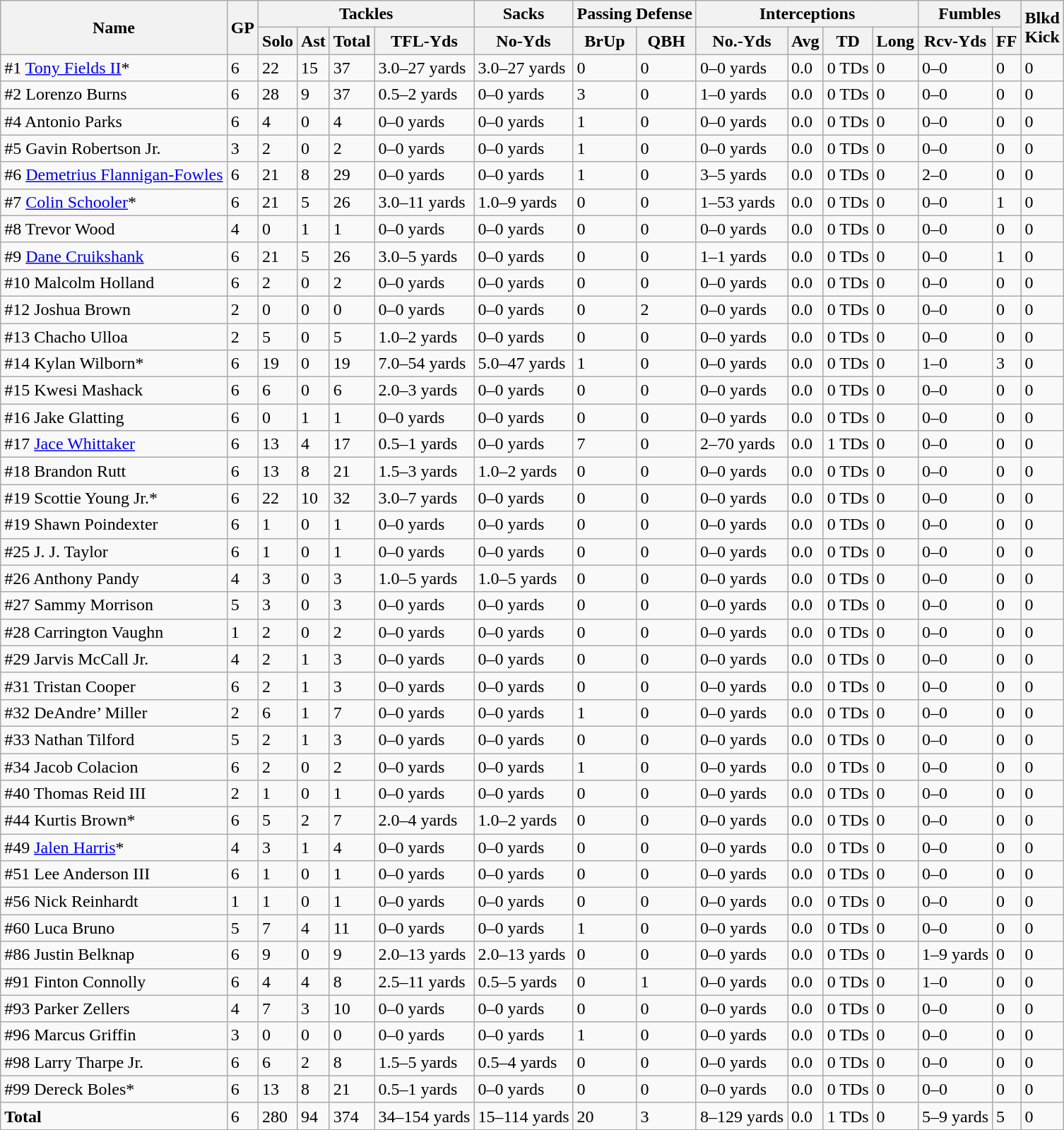<table class="wikitable" style="white-space:nowrap;">
<tr>
<th rowspan="2">Name</th>
<th rowspan="2">GP</th>
<th colspan="4">Tackles</th>
<th>Sacks</th>
<th colspan="2">Passing Defense</th>
<th colspan="4">Interceptions</th>
<th colspan="2">Fumbles</th>
<th rowspan="2">Blkd<br>Kick</th>
</tr>
<tr>
<th>Solo</th>
<th>Ast</th>
<th>Total</th>
<th>TFL-Yds</th>
<th>No-Yds</th>
<th>BrUp</th>
<th>QBH</th>
<th>No.-Yds</th>
<th>Avg</th>
<th>TD</th>
<th>Long</th>
<th>Rcv-Yds</th>
<th>FF</th>
</tr>
<tr>
<td>#1 <a href='#'>Tony Fields II</a>*</td>
<td>6</td>
<td>22</td>
<td>15</td>
<td>37</td>
<td>3.0–27 yards</td>
<td>3.0–27 yards</td>
<td>0</td>
<td>0</td>
<td>0–0 yards</td>
<td>0.0</td>
<td>0 TDs</td>
<td>0</td>
<td>0–0</td>
<td>0</td>
<td>0</td>
</tr>
<tr>
<td>#2 Lorenzo Burns</td>
<td>6</td>
<td>28</td>
<td>9</td>
<td>37</td>
<td>0.5–2 yards</td>
<td>0–0 yards</td>
<td>3</td>
<td>0</td>
<td>1–0 yards</td>
<td>0.0</td>
<td>0 TDs</td>
<td>0</td>
<td>0–0</td>
<td>0</td>
<td>0</td>
</tr>
<tr>
<td>#4 Antonio Parks</td>
<td>6</td>
<td>4</td>
<td>0</td>
<td>4</td>
<td>0–0 yards</td>
<td>0–0 yards</td>
<td>1</td>
<td>0</td>
<td>0–0 yards</td>
<td>0.0</td>
<td>0 TDs</td>
<td>0</td>
<td>0–0</td>
<td>0</td>
<td>0</td>
</tr>
<tr>
<td>#5 Gavin Robertson Jr.</td>
<td>3</td>
<td>2</td>
<td>0</td>
<td>2</td>
<td>0–0 yards</td>
<td>0–0 yards</td>
<td>1</td>
<td>0</td>
<td>0–0 yards</td>
<td>0.0</td>
<td>0 TDs</td>
<td>0</td>
<td>0–0</td>
<td>0</td>
<td>0</td>
</tr>
<tr>
<td>#6 <a href='#'>Demetrius Flannigan-Fowles</a></td>
<td>6</td>
<td>21</td>
<td>8</td>
<td>29</td>
<td>0–0 yards</td>
<td>0–0 yards</td>
<td>1</td>
<td>0</td>
<td>3–5 yards</td>
<td>0.0</td>
<td>0 TDs</td>
<td>0</td>
<td>2–0</td>
<td>0</td>
<td>0</td>
</tr>
<tr>
<td>#7 <a href='#'>Colin Schooler</a>*</td>
<td>6</td>
<td>21</td>
<td>5</td>
<td>26</td>
<td>3.0–11 yards</td>
<td>1.0–9 yards</td>
<td>0</td>
<td>0</td>
<td>1–53 yards</td>
<td>0.0</td>
<td>0 TDs</td>
<td>0</td>
<td>0–0</td>
<td>1</td>
<td>0</td>
</tr>
<tr>
<td>#8 Trevor Wood</td>
<td>4</td>
<td>0</td>
<td>1</td>
<td>1</td>
<td>0–0 yards</td>
<td>0–0 yards</td>
<td>0</td>
<td>0</td>
<td>0–0 yards</td>
<td>0.0</td>
<td>0 TDs</td>
<td>0</td>
<td>0–0</td>
<td>0</td>
<td>0</td>
</tr>
<tr>
<td>#9 <a href='#'>Dane Cruikshank</a></td>
<td>6</td>
<td>21</td>
<td>5</td>
<td>26</td>
<td>3.0–5 yards</td>
<td>0–0 yards</td>
<td>0</td>
<td>0</td>
<td>1–1 yards</td>
<td>0.0</td>
<td>0 TDs</td>
<td>0</td>
<td>0–0</td>
<td>1</td>
<td>0</td>
</tr>
<tr>
<td>#10 Malcolm Holland</td>
<td>6</td>
<td>2</td>
<td>0</td>
<td>2</td>
<td>0–0 yards</td>
<td>0–0 yards</td>
<td>0</td>
<td>0</td>
<td>0–0 yards</td>
<td>0.0</td>
<td>0 TDs</td>
<td>0</td>
<td>0–0</td>
<td>0</td>
<td>0</td>
</tr>
<tr>
<td>#12 Joshua Brown</td>
<td>2</td>
<td>0</td>
<td>0</td>
<td>0</td>
<td>0–0 yards</td>
<td>0–0 yards</td>
<td>0</td>
<td>2</td>
<td>0–0 yards</td>
<td>0.0</td>
<td>0 TDs</td>
<td>0</td>
<td>0–0</td>
<td>0</td>
<td>0</td>
</tr>
<tr>
<td>#13 Chacho Ulloa</td>
<td>2</td>
<td>5</td>
<td>0</td>
<td>5</td>
<td>1.0–2 yards</td>
<td>0–0 yards</td>
<td>0</td>
<td>0</td>
<td>0–0 yards</td>
<td>0.0</td>
<td>0 TDs</td>
<td>0</td>
<td>0–0</td>
<td>0</td>
<td>0</td>
</tr>
<tr>
<td>#14 Kylan Wilborn*</td>
<td>6</td>
<td>19</td>
<td>0</td>
<td>19</td>
<td>7.0–54 yards</td>
<td>5.0–47 yards</td>
<td>1</td>
<td>0</td>
<td>0–0 yards</td>
<td>0.0</td>
<td>0 TDs</td>
<td>0</td>
<td>1–0</td>
<td>3</td>
<td>0</td>
</tr>
<tr>
<td>#15 Kwesi Mashack</td>
<td>6</td>
<td>6</td>
<td>0</td>
<td>6</td>
<td>2.0–3 yards</td>
<td>0–0 yards</td>
<td>0</td>
<td>0</td>
<td>0–0 yards</td>
<td>0.0</td>
<td>0 TDs</td>
<td>0</td>
<td>0–0</td>
<td>0</td>
<td>0</td>
</tr>
<tr>
<td>#16 Jake Glatting</td>
<td>6</td>
<td>0</td>
<td>1</td>
<td>1</td>
<td>0–0 yards</td>
<td>0–0 yards</td>
<td>0</td>
<td>0</td>
<td>0–0 yards</td>
<td>0.0</td>
<td>0 TDs</td>
<td>0</td>
<td>0–0</td>
<td>0</td>
<td>0</td>
</tr>
<tr>
<td>#17 <a href='#'>Jace Whittaker</a></td>
<td>6</td>
<td>13</td>
<td>4</td>
<td>17</td>
<td>0.5–1 yards</td>
<td>0–0 yards</td>
<td>7</td>
<td>0</td>
<td>2–70 yards</td>
<td>0.0</td>
<td>1 TDs</td>
<td>0</td>
<td>0–0</td>
<td>0</td>
<td>0</td>
</tr>
<tr>
<td>#18 Brandon Rutt</td>
<td>6</td>
<td>13</td>
<td>8</td>
<td>21</td>
<td>1.5–3 yards</td>
<td>1.0–2 yards</td>
<td>0</td>
<td>0</td>
<td>0–0 yards</td>
<td>0.0</td>
<td>0 TDs</td>
<td>0</td>
<td>0–0</td>
<td>0</td>
<td>0</td>
</tr>
<tr>
<td>#19 Scottie Young Jr.*</td>
<td>6</td>
<td>22</td>
<td>10</td>
<td>32</td>
<td>3.0–7 yards</td>
<td>0–0 yards</td>
<td>0</td>
<td>0</td>
<td>0–0 yards</td>
<td>0.0</td>
<td>0 TDs</td>
<td>0</td>
<td>0–0</td>
<td>0</td>
<td>0</td>
</tr>
<tr>
<td>#19 Shawn Poindexter</td>
<td>6</td>
<td>1</td>
<td>0</td>
<td>1</td>
<td>0–0 yards</td>
<td>0–0 yards</td>
<td>0</td>
<td>0</td>
<td>0–0 yards</td>
<td>0.0</td>
<td>0 TDs</td>
<td>0</td>
<td>0–0</td>
<td>0</td>
<td>0</td>
</tr>
<tr>
<td>#25 J. J. Taylor</td>
<td>6</td>
<td>1</td>
<td>0</td>
<td>1</td>
<td>0–0 yards</td>
<td>0–0 yards</td>
<td>0</td>
<td>0</td>
<td>0–0 yards</td>
<td>0.0</td>
<td>0 TDs</td>
<td>0</td>
<td>0–0</td>
<td>0</td>
<td>0</td>
</tr>
<tr>
<td>#26 Anthony Pandy</td>
<td>4</td>
<td>3</td>
<td>0</td>
<td>3</td>
<td>1.0–5 yards</td>
<td>1.0–5 yards</td>
<td>0</td>
<td>0</td>
<td>0–0 yards</td>
<td>0.0</td>
<td>0 TDs</td>
<td>0</td>
<td>0–0</td>
<td>0</td>
<td>0</td>
</tr>
<tr>
<td>#27 Sammy Morrison</td>
<td>5</td>
<td>3</td>
<td>0</td>
<td>3</td>
<td>0–0 yards</td>
<td>0–0 yards</td>
<td>0</td>
<td>0</td>
<td>0–0 yards</td>
<td>0.0</td>
<td>0 TDs</td>
<td>0</td>
<td>0–0</td>
<td>0</td>
<td>0</td>
</tr>
<tr>
<td>#28 Carrington Vaughn</td>
<td>1</td>
<td>2</td>
<td>0</td>
<td>2</td>
<td>0–0 yards</td>
<td>0–0 yards</td>
<td>0</td>
<td>0</td>
<td>0–0 yards</td>
<td>0.0</td>
<td>0 TDs</td>
<td>0</td>
<td>0–0</td>
<td>0</td>
<td>0</td>
</tr>
<tr>
<td>#29 Jarvis McCall Jr.</td>
<td>4</td>
<td>2</td>
<td>1</td>
<td>3</td>
<td>0–0 yards</td>
<td>0–0 yards</td>
<td>0</td>
<td>0</td>
<td>0–0 yards</td>
<td>0.0</td>
<td>0 TDs</td>
<td>0</td>
<td>0–0</td>
<td>0</td>
<td>0</td>
</tr>
<tr>
<td>#31 Tristan Cooper</td>
<td>6</td>
<td>2</td>
<td>1</td>
<td>3</td>
<td>0–0 yards</td>
<td>0–0 yards</td>
<td>0</td>
<td>0</td>
<td>0–0 yards</td>
<td>0.0</td>
<td>0 TDs</td>
<td>0</td>
<td>0–0</td>
<td>0</td>
<td>0</td>
</tr>
<tr>
<td>#32 DeAndre’ Miller</td>
<td>2</td>
<td>6</td>
<td>1</td>
<td>7</td>
<td>0–0 yards</td>
<td>0–0 yards</td>
<td>1</td>
<td>0</td>
<td>0–0 yards</td>
<td>0.0</td>
<td>0 TDs</td>
<td>0</td>
<td>0–0</td>
<td>0</td>
<td>0</td>
</tr>
<tr>
<td>#33 Nathan Tilford</td>
<td>5</td>
<td>2</td>
<td>1</td>
<td>3</td>
<td>0–0 yards</td>
<td>0–0 yards</td>
<td>0</td>
<td>0</td>
<td>0–0 yards</td>
<td>0.0</td>
<td>0 TDs</td>
<td>0</td>
<td>0–0</td>
<td>0</td>
<td>0</td>
</tr>
<tr>
<td>#34 Jacob Colacion</td>
<td>6</td>
<td>2</td>
<td>0</td>
<td>2</td>
<td>0–0 yards</td>
<td>0–0 yards</td>
<td>1</td>
<td>0</td>
<td>0–0 yards</td>
<td>0.0</td>
<td>0 TDs</td>
<td>0</td>
<td>0–0</td>
<td>0</td>
<td>0</td>
</tr>
<tr>
<td>#40 Thomas Reid III</td>
<td>2</td>
<td>1</td>
<td>0</td>
<td>1</td>
<td>0–0 yards</td>
<td>0–0 yards</td>
<td>0</td>
<td>0</td>
<td>0–0 yards</td>
<td>0.0</td>
<td>0 TDs</td>
<td>0</td>
<td>0–0</td>
<td>0</td>
<td>0</td>
</tr>
<tr>
<td>#44 Kurtis Brown*</td>
<td>6</td>
<td>5</td>
<td>2</td>
<td>7</td>
<td>2.0–4 yards</td>
<td>1.0–2 yards</td>
<td>0</td>
<td>0</td>
<td>0–0 yards</td>
<td>0.0</td>
<td>0 TDs</td>
<td>0</td>
<td>0–0</td>
<td>0</td>
<td>0</td>
</tr>
<tr>
<td>#49 <a href='#'>Jalen Harris</a>*</td>
<td>4</td>
<td>3</td>
<td>1</td>
<td>4</td>
<td>0–0 yards</td>
<td>0–0 yards</td>
<td>0</td>
<td>0</td>
<td>0–0 yards</td>
<td>0.0</td>
<td>0 TDs</td>
<td>0</td>
<td>0–0</td>
<td>0</td>
<td>0</td>
</tr>
<tr>
<td>#51 Lee Anderson III</td>
<td>6</td>
<td>1</td>
<td>0</td>
<td>1</td>
<td>0–0 yards</td>
<td>0–0 yards</td>
<td>0</td>
<td>0</td>
<td>0–0 yards</td>
<td>0.0</td>
<td>0 TDs</td>
<td>0</td>
<td>0–0</td>
<td>0</td>
<td>0</td>
</tr>
<tr>
<td>#56 Nick Reinhardt</td>
<td>1</td>
<td>1</td>
<td>0</td>
<td>1</td>
<td>0–0 yards</td>
<td>0–0 yards</td>
<td>0</td>
<td>0</td>
<td>0–0 yards</td>
<td>0.0</td>
<td>0 TDs</td>
<td>0</td>
<td>0–0</td>
<td>0</td>
<td>0</td>
</tr>
<tr>
<td>#60 Luca Bruno</td>
<td>5</td>
<td>7</td>
<td>4</td>
<td>11</td>
<td>0–0 yards</td>
<td>0–0 yards</td>
<td>1</td>
<td>0</td>
<td>0–0 yards</td>
<td>0.0</td>
<td>0 TDs</td>
<td>0</td>
<td>0–0</td>
<td>0</td>
<td>0</td>
</tr>
<tr>
<td>#86 Justin Belknap</td>
<td>6</td>
<td>9</td>
<td>0</td>
<td>9</td>
<td>2.0–13 yards</td>
<td>2.0–13 yards</td>
<td>0</td>
<td>0</td>
<td>0–0 yards</td>
<td>0.0</td>
<td>0 TDs</td>
<td>0</td>
<td>1–9 yards</td>
<td>0</td>
<td>0</td>
</tr>
<tr>
<td>#91 Finton Connolly</td>
<td>6</td>
<td>4</td>
<td>4</td>
<td>8</td>
<td>2.5–11 yards</td>
<td>0.5–5 yards</td>
<td>0</td>
<td>1</td>
<td>0–0 yards</td>
<td>0.0</td>
<td>0 TDs</td>
<td>0</td>
<td>1–0</td>
<td>0</td>
<td>0</td>
</tr>
<tr>
<td>#93 Parker Zellers</td>
<td>4</td>
<td>7</td>
<td>3</td>
<td>10</td>
<td>0–0 yards</td>
<td>0–0 yards</td>
<td>0</td>
<td>0</td>
<td>0–0 yards</td>
<td>0.0</td>
<td>0 TDs</td>
<td>0</td>
<td>0–0</td>
<td>0</td>
<td>0</td>
</tr>
<tr>
<td>#96 Marcus Griffin</td>
<td>3</td>
<td>0</td>
<td>0</td>
<td>0</td>
<td>0–0 yards</td>
<td>0–0 yards</td>
<td>1</td>
<td>0</td>
<td>0–0 yards</td>
<td>0.0</td>
<td>0 TDs</td>
<td>0</td>
<td>0–0</td>
<td>0</td>
<td>0</td>
</tr>
<tr>
<td>#98 Larry Tharpe Jr.</td>
<td>6</td>
<td>6</td>
<td>2</td>
<td>8</td>
<td>1.5–5 yards</td>
<td>0.5–4 yards</td>
<td>0</td>
<td>0</td>
<td>0–0 yards</td>
<td>0.0</td>
<td>0 TDs</td>
<td>0</td>
<td>0–0</td>
<td>0</td>
<td>0</td>
</tr>
<tr>
<td>#99 Dereck Boles*</td>
<td>6</td>
<td>13</td>
<td>8</td>
<td>21</td>
<td>0.5–1 yards</td>
<td>0–0 yards</td>
<td>0</td>
<td>0</td>
<td>0–0 yards</td>
<td>0.0</td>
<td>0 TDs</td>
<td>0</td>
<td>0–0</td>
<td>0</td>
<td>0</td>
</tr>
<tr>
<td><strong>Total</strong></td>
<td>6</td>
<td>280</td>
<td>94</td>
<td>374</td>
<td>34–154 yards</td>
<td>15–114 yards</td>
<td>20</td>
<td>3</td>
<td>8–129 yards</td>
<td>0.0</td>
<td>1 TDs</td>
<td>0</td>
<td>5–9 yards</td>
<td>5</td>
<td>0</td>
</tr>
</table>
